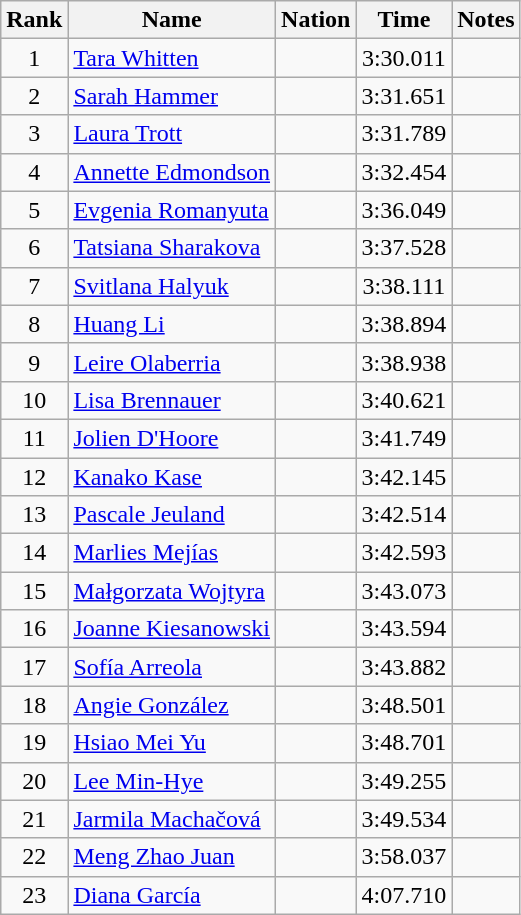<table class="wikitable sortable" style="text-align:center">
<tr>
<th>Rank</th>
<th>Name</th>
<th>Nation</th>
<th>Time</th>
<th>Notes</th>
</tr>
<tr>
<td>1</td>
<td align=left><a href='#'>Tara Whitten</a></td>
<td align=left></td>
<td>3:30.011</td>
<td></td>
</tr>
<tr>
<td>2</td>
<td align=left><a href='#'>Sarah Hammer</a></td>
<td align=left></td>
<td>3:31.651</td>
<td></td>
</tr>
<tr>
<td>3</td>
<td align=left><a href='#'>Laura Trott</a></td>
<td align=left></td>
<td>3:31.789</td>
<td></td>
</tr>
<tr>
<td>4</td>
<td align=left><a href='#'>Annette Edmondson</a></td>
<td align=left></td>
<td>3:32.454</td>
<td></td>
</tr>
<tr>
<td>5</td>
<td align=left><a href='#'>Evgenia Romanyuta</a></td>
<td align=left></td>
<td>3:36.049</td>
<td></td>
</tr>
<tr>
<td>6</td>
<td align=left><a href='#'>Tatsiana Sharakova</a></td>
<td align=left></td>
<td>3:37.528</td>
<td></td>
</tr>
<tr>
<td>7</td>
<td align=left><a href='#'>Svitlana Halyuk</a></td>
<td align=left></td>
<td>3:38.111</td>
<td></td>
</tr>
<tr>
<td>8</td>
<td align=left><a href='#'>Huang Li</a></td>
<td align=left></td>
<td>3:38.894</td>
<td></td>
</tr>
<tr>
<td>9</td>
<td align=left><a href='#'>Leire Olaberria</a></td>
<td align=left></td>
<td>3:38.938</td>
<td></td>
</tr>
<tr>
<td>10</td>
<td align=left><a href='#'>Lisa Brennauer</a></td>
<td align=left></td>
<td>3:40.621</td>
<td></td>
</tr>
<tr>
<td>11</td>
<td align=left><a href='#'>Jolien D'Hoore</a></td>
<td align=left></td>
<td>3:41.749</td>
<td></td>
</tr>
<tr>
<td>12</td>
<td align=left><a href='#'>Kanako Kase</a></td>
<td align=left></td>
<td>3:42.145</td>
<td></td>
</tr>
<tr>
<td>13</td>
<td align=left><a href='#'>Pascale Jeuland</a></td>
<td align=left></td>
<td>3:42.514</td>
<td></td>
</tr>
<tr>
<td>14</td>
<td align=left><a href='#'>Marlies Mejías</a></td>
<td align=left></td>
<td>3:42.593</td>
<td></td>
</tr>
<tr>
<td>15</td>
<td align=left><a href='#'>Małgorzata Wojtyra</a></td>
<td align=left></td>
<td>3:43.073</td>
<td></td>
</tr>
<tr>
<td>16</td>
<td align=left><a href='#'>Joanne Kiesanowski</a></td>
<td align=left></td>
<td>3:43.594</td>
<td></td>
</tr>
<tr>
<td>17</td>
<td align=left><a href='#'>Sofía Arreola</a></td>
<td align=left></td>
<td>3:43.882</td>
<td></td>
</tr>
<tr>
<td>18</td>
<td align=left><a href='#'>Angie González</a></td>
<td align=left></td>
<td>3:48.501</td>
<td></td>
</tr>
<tr>
<td>19</td>
<td align=left><a href='#'>Hsiao Mei Yu</a></td>
<td align=left></td>
<td>3:48.701</td>
<td></td>
</tr>
<tr>
<td>20</td>
<td align=left><a href='#'>Lee Min-Hye</a></td>
<td align=left></td>
<td>3:49.255</td>
<td></td>
</tr>
<tr>
<td>21</td>
<td align=left><a href='#'>Jarmila Machačová</a></td>
<td align=left></td>
<td>3:49.534</td>
<td></td>
</tr>
<tr>
<td>22</td>
<td align=left><a href='#'>Meng Zhao Juan</a></td>
<td align=left></td>
<td>3:58.037</td>
<td></td>
</tr>
<tr>
<td>23</td>
<td align=left><a href='#'>Diana García</a></td>
<td align=left></td>
<td>4:07.710</td>
<td></td>
</tr>
</table>
